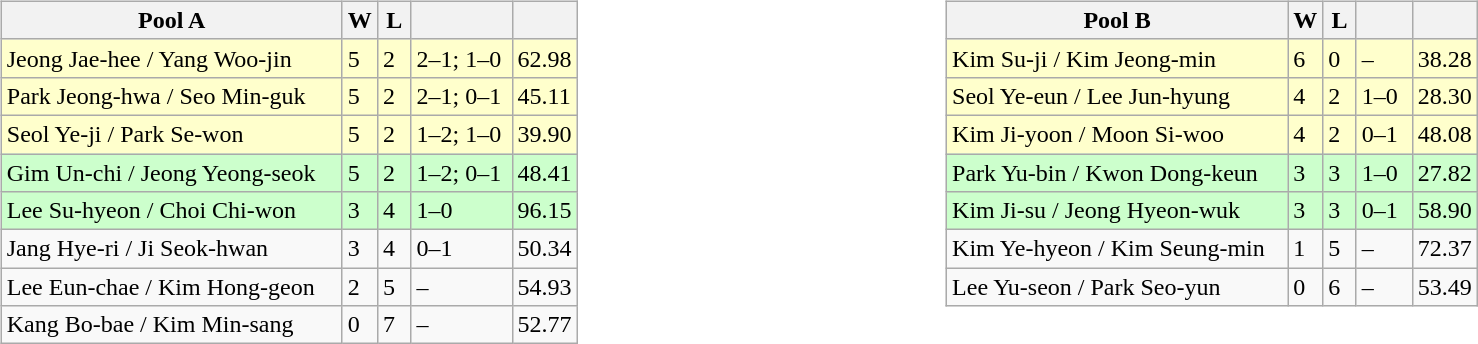<table>
<tr>
<td valign=top width=10%><br><table class=wikitable>
<tr>
<th width=220>Pool A</th>
<th width=15>W</th>
<th width=15>L</th>
<th width=60></th>
<th width=20></th>
</tr>
<tr bgcolor=#ffffcc>
<td>Jeong Jae-hee / Yang Woo-jin</td>
<td>5</td>
<td>2</td>
<td>2–1; 1–0</td>
<td>62.98</td>
</tr>
<tr bgcolor=#ffffcc>
<td>Park Jeong-hwa / Seo Min-guk</td>
<td>5</td>
<td>2</td>
<td>2–1; 0–1</td>
<td>45.11</td>
</tr>
<tr bgcolor=#ffffcc>
<td>Seol Ye-ji / Park Se-won</td>
<td>5</td>
<td>2</td>
<td>1–2; 1–0</td>
<td>39.90</td>
</tr>
<tr bgcolor=#ccffcc>
<td>Gim Un-chi / Jeong Yeong-seok</td>
<td>5</td>
<td>2</td>
<td>1–2; 0–1</td>
<td>48.41</td>
</tr>
<tr bgcolor=#ccffcc>
<td>Lee Su-hyeon / Choi Chi-won</td>
<td>3</td>
<td>4</td>
<td>1–0</td>
<td>96.15</td>
</tr>
<tr>
<td>Jang Hye-ri / Ji Seok-hwan</td>
<td>3</td>
<td>4</td>
<td>0–1</td>
<td>50.34</td>
</tr>
<tr>
<td>Lee Eun-chae / Kim Hong-geon</td>
<td>2</td>
<td>5</td>
<td>–</td>
<td>54.93</td>
</tr>
<tr>
<td>Kang Bo-bae / Kim Min-sang</td>
<td>0</td>
<td>7</td>
<td>–</td>
<td>52.77</td>
</tr>
</table>
</td>
<td valign=top width=10%><br><table class=wikitable>
<tr>
<th width=220>Pool B</th>
<th width=15>W</th>
<th width=15>L</th>
<th width=30></th>
<th width=20></th>
</tr>
<tr bgcolor=#ffffcc>
<td>Kim Su-ji / Kim Jeong-min</td>
<td>6</td>
<td>0</td>
<td>–</td>
<td>38.28</td>
</tr>
<tr bgcolor=#ffffcc>
<td>Seol Ye-eun / Lee Jun-hyung</td>
<td>4</td>
<td>2</td>
<td>1–0</td>
<td>28.30</td>
</tr>
<tr bgcolor=#ffffcc>
<td>Kim Ji-yoon / Moon Si-woo</td>
<td>4</td>
<td>2</td>
<td>0–1</td>
<td>48.08</td>
</tr>
<tr bgcolor=#ccffcc>
<td>Park Yu-bin / Kwon Dong-keun</td>
<td>3</td>
<td>3</td>
<td>1–0</td>
<td>27.82</td>
</tr>
<tr bgcolor=#ccffcc>
<td>Kim Ji-su / Jeong Hyeon-wuk</td>
<td>3</td>
<td>3</td>
<td>0–1</td>
<td>58.90</td>
</tr>
<tr>
<td>Kim Ye-hyeon / Kim Seung-min</td>
<td>1</td>
<td>5</td>
<td>–</td>
<td>72.37</td>
</tr>
<tr>
<td>Lee Yu-seon / Park Seo-yun</td>
<td>0</td>
<td>6</td>
<td>–</td>
<td>53.49</td>
</tr>
</table>
</td>
</tr>
</table>
